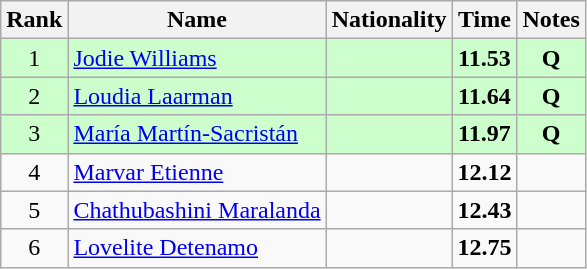<table class="wikitable sortable" style="text-align:center">
<tr>
<th>Rank</th>
<th>Name</th>
<th>Nationality</th>
<th>Time</th>
<th>Notes</th>
</tr>
<tr bgcolor=ccffcc>
<td>1</td>
<td align=left><a href='#'>Jodie Williams</a></td>
<td align=left></td>
<td><strong>11.53</strong></td>
<td><strong>Q</strong></td>
</tr>
<tr bgcolor=ccffcc>
<td>2</td>
<td align=left><a href='#'>Loudia Laarman</a></td>
<td align=left></td>
<td><strong>11.64</strong></td>
<td><strong>Q</strong></td>
</tr>
<tr bgcolor=ccffcc>
<td>3</td>
<td align=left><a href='#'>María Martín-Sacristán</a></td>
<td align=left></td>
<td><strong>11.97</strong></td>
<td><strong>Q</strong></td>
</tr>
<tr>
<td>4</td>
<td align=left><a href='#'>Marvar Etienne</a></td>
<td align=left></td>
<td><strong>12.12</strong></td>
<td></td>
</tr>
<tr>
<td>5</td>
<td align=left><a href='#'>Chathubashini Maralanda</a></td>
<td align=left></td>
<td><strong>12.43</strong></td>
<td></td>
</tr>
<tr>
<td>6</td>
<td align=left><a href='#'>Lovelite Detenamo</a></td>
<td align=left></td>
<td><strong>12.75</strong></td>
<td></td>
</tr>
</table>
